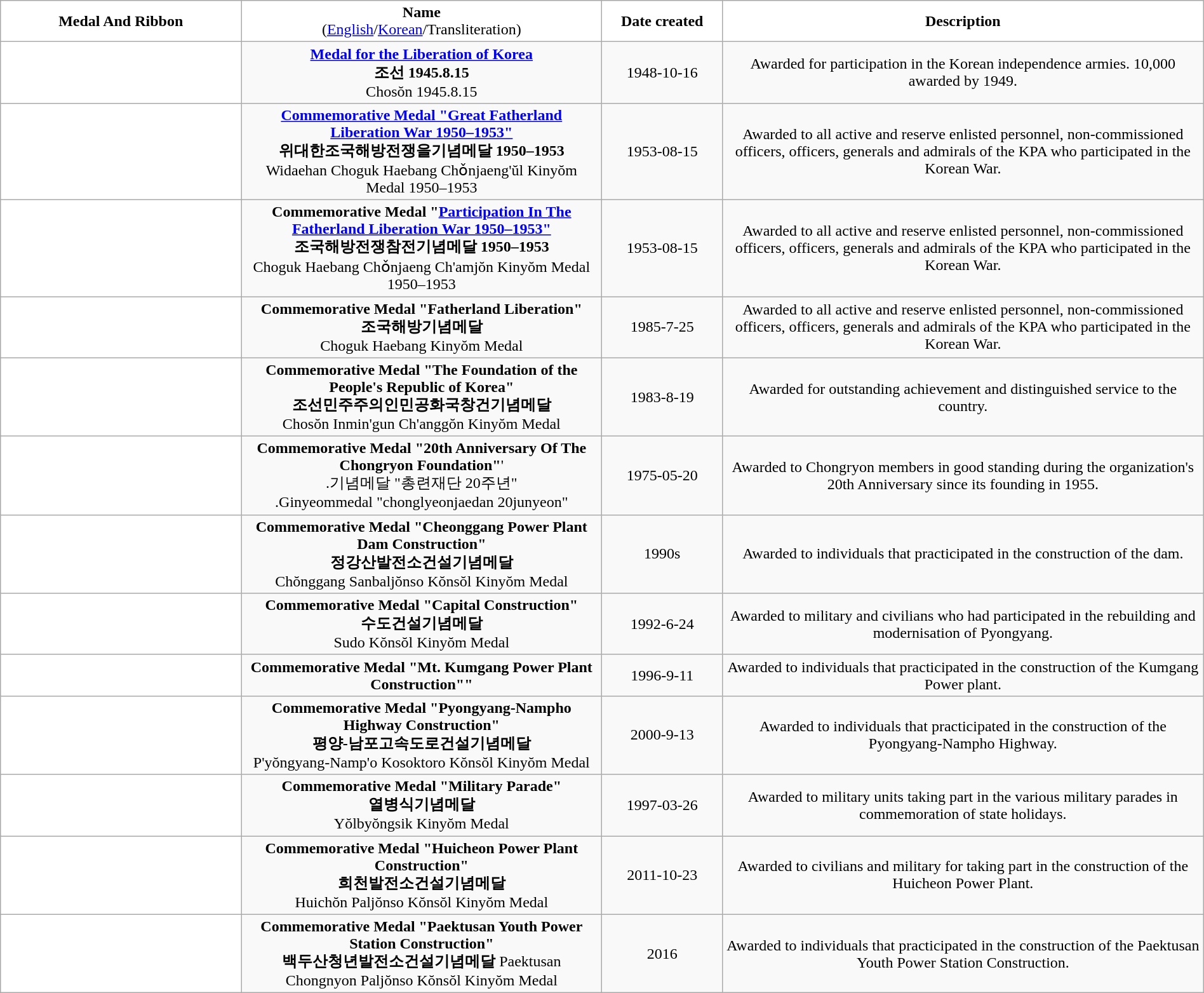<table class="wikitable" width="100%" style="text-align:center;">
<tr>
<td width="20%" bgcolor="#FFFFFF"><strong>Medal And Ribbon</strong></td>
<td width="30%" bgcolor="#FFFFFF"><strong>Name</strong><br>(<a href='#'>English</a>/<a href='#'>Korean</a>/Transliteration)</td>
<td width="10%" bgcolor="#FFFFFF"><strong>Date created</strong></td>
<td width="40%" bgcolor="#FFFFFF"><strong>Description</strong></td>
</tr>
<tr>
<td bgcolor="#FFFFFF"><br></td>
<td><strong><a href='#'>Medal for the Liberation of Korea</a></strong><br><strong>조선 1945.8.15</strong><br>Chosŏn 1945.8.15 </td>
<td>1948-10-16</td>
<td>Awarded for participation in the Korean independence armies. 10,000 awarded by 1949.</td>
</tr>
<tr>
<td bgcolor="#FFFFFF"></td>
<td><strong><a href='#'>Commemorative Medal "Great Fatherland Liberation War 1950–1953"</a></strong><br><strong>위대한조국해방전쟁을기념메달 1950–1953</strong><br>Widaehan Choguk Haebang Chǒnjaeng'ŭl Kinyŏm Medal 1950–1953</td>
<td>1953-08-15</td>
<td>Awarded to all active and reserve enlisted personnel, non-commissioned officers, officers, generals and admirals of the KPA who participated in the Korean War.</td>
</tr>
<tr>
<td bgcolor="#FFFFFF"></td>
<td><strong>Commemorative Medal "<a href='#'>Participation In The Fatherland Liberation War 1950–1953"</a></strong><br><strong>조국해방전쟁참전기념메달 1950–1953</strong><br>Choguk Haebang Chǒnjaeng Ch'amjŏn Kinyŏm Medal 1950–1953</td>
<td>1953-08-15</td>
<td>Awarded to all active and reserve enlisted personnel, non-commissioned officers, officers, generals and admirals of the KPA who participated in the Korean War.</td>
</tr>
<tr>
<td bgcolor="#FFFFFF"><br></td>
<td><strong>Commemorative Medal "Fatherland Liberation"</strong><br><strong>조국해방기념메달</strong><br>Choguk Haebang Kinyŏm Medal</td>
<td>1985-7-25</td>
<td>Awarded to all active and reserve enlisted personnel, non-commissioned officers, officers, generals and admirals of the KPA who participated in the Korean War.</td>
</tr>
<tr>
<td bgcolor="#FFFFFF"></td>
<td><strong>Commemorative Medal "The Foundation of the People's Republic of Korea"</strong><br><strong>조선민주주의인민공화국창건기념메달</strong><br>Chosŏn Inmin'gun Ch'anggŏn Kinyŏm Medal</td>
<td>1983-8-19</td>
<td>Awarded for outstanding achievement and distinguished service to the country.</td>
</tr>
<tr>
<td bgcolor="#FFFFFF"></td>
<td><strong>Commemorative Medal "20th Anniversary Of The Chongryon Foundation"</strong>'<br>.기념메달 "총련재단 20주년"<br>.Ginyeommedal "chonglyeonjaedan 20junyeon"</td>
<td>1975-05-20</td>
<td>Awarded to Chongryon members in good standing during the organization's 20th Anniversary since its founding in 1955.</td>
</tr>
<tr>
<td bgcolor="#FFFFFF"></td>
<td><strong>Commemorative Medal "Cheonggang Power Plant Dam Construction"</strong><br><strong>정강산발전소건설기념메달</strong><br>Chŏnggang Sanbaljŏnso Kŏnsŏl Kinyŏm Medal</td>
<td>1990s</td>
<td>Awarded to individuals that practicipated in the construction of the dam.</td>
</tr>
<tr>
<td bgcolor="#FFFFFF"><br></td>
<td><strong>Commemorative Medal "Capital Construction"</strong><br><strong>수도건설기념메달</strong><br>Sudo Kŏnsŏl Kinyŏm Medal</td>
<td>1992-6-24</td>
<td>Awarded to military and civilians who had participated in the rebuilding and modernisation of Pyongyang.</td>
</tr>
<tr>
<td bgcolor="#FFFFFF"></td>
<td><strong>Commemorative Medal "Mt. Kumgang Power Plant Construction""</strong></td>
<td>1996-9-11</td>
<td>Awarded to individuals that practicipated in the construction of the Kumgang Power plant.</td>
</tr>
<tr>
<td bgcolor="#FFFFFF"></td>
<td><strong>Commemorative Medal "Pyongyang-Nampho Highway Construction"</strong><br><strong>평양-남포고속도로건설기념메달</strong><br>P'yŏngyang-Namp'o Kosoktoro Kŏnsŏl Kinyŏm Medal</td>
<td>2000-9-13</td>
<td>Awarded to individuals that practicipated in the construction of the Pyongyang-Nampho Highway.</td>
</tr>
<tr>
<td bgcolor="#FFFFFF"></td>
<td><strong>Commemorative Medal "Military Parade"</strong><br><strong>열병식기념메달</strong><br>Yŏlbyŏngsik Kinyŏm Medal</td>
<td>1997-03-26</td>
<td>Awarded to military units taking part in the various military parades in commemoration of state holidays.</td>
</tr>
<tr>
<td bgcolor="#FFFFFF"></td>
<td><strong>Commemorative Medal "Huicheon Power Plant Construction"</strong><br><strong>희천발전소건설기념메달</strong><br>Huichŏn Paljŏnso Kŏnsŏl Kinyŏm Medal</td>
<td>2011-10-23</td>
<td>Awarded to civilians and military for taking part in the construction of the Huicheon Power Plant.</td>
</tr>
<tr>
<td bgcolor="#FFFFFF"></td>
<td><strong>Commemorative Medal "Paektusan Youth Power Station Construction"</strong><br><strong>백두산청년발전소건설기념메달</strong>
Paektusan Chongnyon Paljŏnso Kŏnsŏl Kinyŏm Medal</td>
<td>2016</td>
<td>Awarded to individuals that practicipated in the construction of the Paektusan Youth Power Station Construction.</td>
</tr>
</table>
